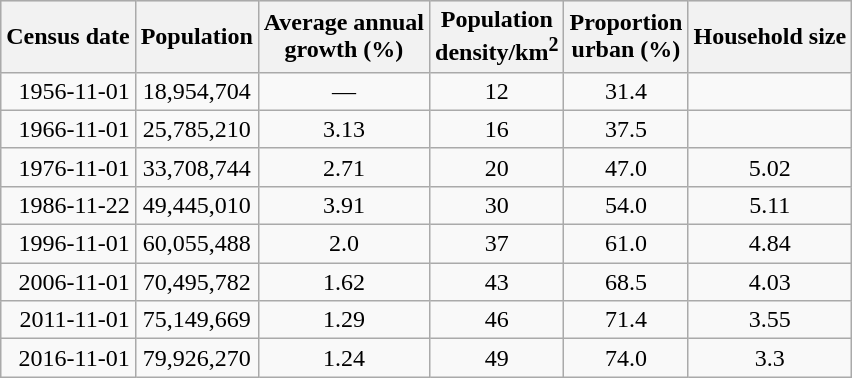<table class="wikitable" style="text-align: center">
<tr bgcolor="#e0e0e0">
<th>Census date</th>
<th>Population</th>
<th>Average annual<br> growth (%)</th>
<th>Population<br>density/km<sup>2</sup></th>
<th>Proportion<br>urban (%)</th>
<th>Household size <br></th>
</tr>
<tr>
<td align=right>1956-11-01</td>
<td>18,954,704</td>
<td>—</td>
<td>12</td>
<td>31.4</td>
<td></td>
</tr>
<tr>
<td align=right>1966-11-01</td>
<td>25,785,210</td>
<td>3.13</td>
<td>16</td>
<td>37.5</td>
<td></td>
</tr>
<tr>
<td align=right>1976-11-01</td>
<td>33,708,744</td>
<td>2.71</td>
<td>20</td>
<td>47.0</td>
<td>5.02</td>
</tr>
<tr>
<td align=right>1986-11-22</td>
<td>49,445,010</td>
<td>3.91</td>
<td>30</td>
<td>54.0</td>
<td>5.11</td>
</tr>
<tr>
<td align=right>1996-11-01</td>
<td>60,055,488</td>
<td>2.0</td>
<td>37</td>
<td>61.0</td>
<td>4.84</td>
</tr>
<tr>
<td align=right>2006-11-01</td>
<td>70,495,782</td>
<td>1.62</td>
<td>43</td>
<td>68.5</td>
<td>4.03</td>
</tr>
<tr>
<td align=right>2011-11-01</td>
<td>75,149,669</td>
<td>1.29</td>
<td>46</td>
<td>71.4</td>
<td>3.55</td>
</tr>
<tr>
<td align=right>2016-11-01</td>
<td>79,926,270</td>
<td>1.24</td>
<td>49</td>
<td>74.0</td>
<td>3.3</td>
</tr>
</table>
